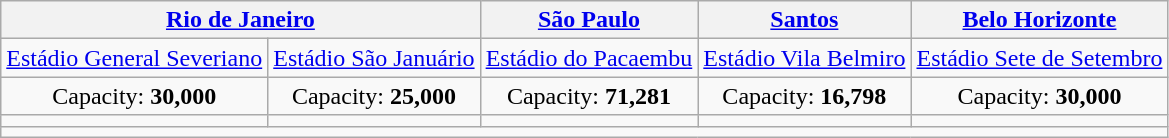<table class="wikitable" style="text-align:center">
<tr>
<th colspan=2><a href='#'>Rio de Janeiro</a></th>
<th><a href='#'>São Paulo</a></th>
<th><a href='#'>Santos</a></th>
<th><a href='#'>Belo Horizonte</a></th>
</tr>
<tr>
<td><a href='#'>Estádio General Severiano</a></td>
<td><a href='#'>Estádio São Januário</a></td>
<td><a href='#'>Estádio do Pacaembu</a></td>
<td><a href='#'>Estádio Vila Belmiro</a></td>
<td><a href='#'>Estádio Sete de Setembro</a></td>
</tr>
<tr>
<td>Capacity: <strong>30,000</strong></td>
<td>Capacity: <strong>25,000</strong></td>
<td>Capacity: <strong>71,281</strong></td>
<td>Capacity: <strong>16,798</strong></td>
<td>Capacity: <strong>30,000</strong></td>
</tr>
<tr>
<td></td>
<td></td>
<td></td>
<td></td>
<td></td>
</tr>
<tr>
<td colspan="5"></td>
</tr>
</table>
